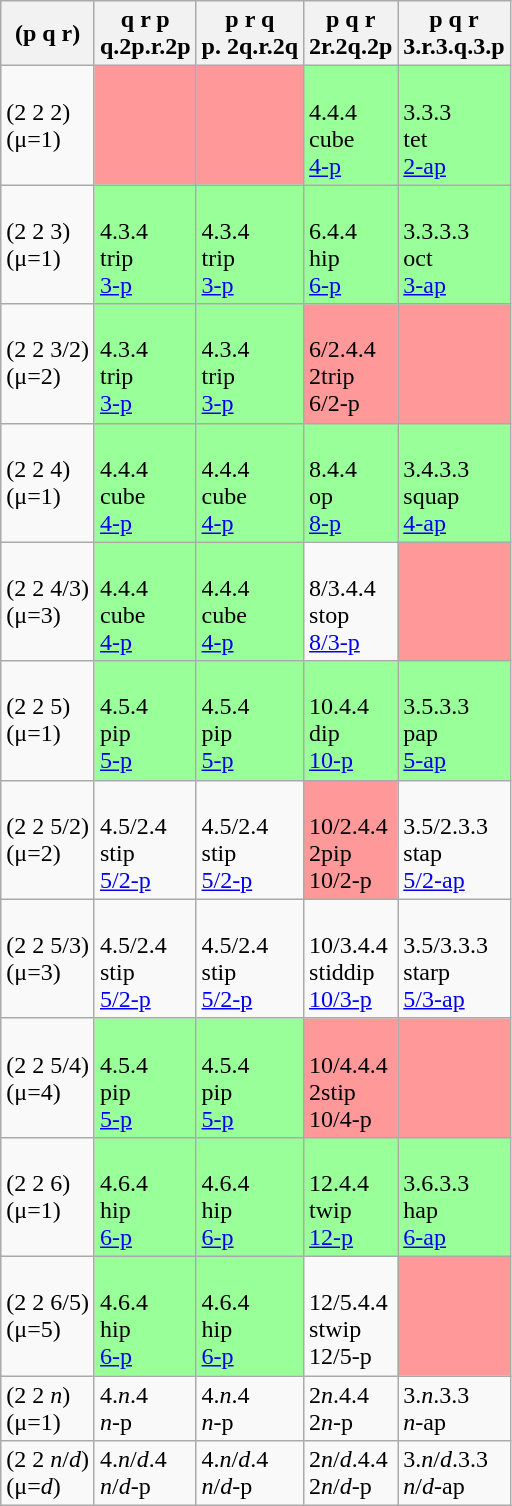<table class="wikitable">
<tr>
<th>(p q r)</th>
<th>q r  p<br>q.2p.r.2p</th>
<th>p r  q<br>p. 2q.r.2q</th>
<th>p q r <br>2r.2q.2p</th>
<th> p q r<br>3.r.3.q.3.p</th>
</tr>
<tr>
<td>(2 2 2)<br>(μ=1)</td>
<td bgcolor=#ff9999></td>
<td bgcolor=#ff9999></td>
<td bgcolor=#99ff99><br>4.4.4<br>cube<br><a href='#'>4-p</a></td>
<td bgcolor=#99ff99><br>3.3.3<br>tet<br><a href='#'>2-ap</a></td>
</tr>
<tr>
<td>(2 2 3)<br>(μ=1)</td>
<td bgcolor=#99ff99><br>4.3.4<br>trip<br><a href='#'>3-p</a></td>
<td bgcolor=#99ff99><br>4.3.4<br>trip<br><a href='#'>3-p</a></td>
<td bgcolor=#99ff99><br>6.4.4<br>hip<br><a href='#'>6-p</a></td>
<td bgcolor=#99ff99><br>3.3.3.3<br>oct<br><a href='#'>3-ap</a></td>
</tr>
<tr>
<td>(2 2 3/2)<br>(μ=2)</td>
<td bgcolor=#99ff99><br>4.3.4<br>trip<br><a href='#'>3-p</a></td>
<td bgcolor=#99ff99><br>4.3.4<br>trip<br><a href='#'>3-p</a></td>
<td bgcolor=#ff9999><br>6/2.4.4<br>2trip<br>6/2-p</td>
<td bgcolor=#ff9999></td>
</tr>
<tr>
<td>(2 2 4)<br>(μ=1)</td>
<td bgcolor=#99ff99><br>4.4.4<br>cube<br><a href='#'>4-p</a></td>
<td bgcolor=#99ff99><br>4.4.4<br>cube<br><a href='#'>4-p</a></td>
<td bgcolor=#99ff99><br>8.4.4<br>op<br><a href='#'>8-p</a></td>
<td bgcolor=#99ff99><br>3.4.3.3<br>squap<br><a href='#'>4-ap</a></td>
</tr>
<tr>
<td>(2 2 4/3)<br>(μ=3)</td>
<td bgcolor=#99ff99><br>4.4.4<br>cube<br><a href='#'>4-p</a></td>
<td bgcolor=#99ff99><br>4.4.4<br>cube<br><a href='#'>4-p</a></td>
<td><br>8/3.4.4<br>stop<br><a href='#'>8/3-p</a></td>
<td bgcolor=#ff9999></td>
</tr>
<tr>
<td>(2 2 5)<br>(μ=1)</td>
<td bgcolor=#99ff99><br>4.5.4<br>pip<br><a href='#'>5-p</a></td>
<td bgcolor=#99ff99><br>4.5.4<br>pip<br><a href='#'>5-p</a></td>
<td bgcolor=#99ff99><br>10.4.4<br>dip<br><a href='#'>10-p</a></td>
<td bgcolor=#99ff99><br>3.5.3.3<br>pap<br><a href='#'>5-ap</a></td>
</tr>
<tr>
<td>(2 2 5/2)<br>(μ=2)</td>
<td><br>4.5/2.4<br>stip<br><a href='#'>5/2-p</a></td>
<td><br>4.5/2.4<br>stip<br><a href='#'>5/2-p</a></td>
<td bgcolor=#ff9999><br>10/2.4.4<br>2pip<br>10/2-p</td>
<td><br>3.5/2.3.3<br>stap<br><a href='#'>5/2-ap</a></td>
</tr>
<tr>
<td>(2 2 5/3)<br>(μ=3)</td>
<td><br>4.5/2.4<br>stip<br><a href='#'>5/2-p</a></td>
<td><br>4.5/2.4<br>stip<br><a href='#'>5/2-p</a></td>
<td><br>10/3.4.4<br>stiddip<br><a href='#'>10/3-p</a></td>
<td><br>3.5/3.3.3<br>starp<br><a href='#'>5/3-ap</a></td>
</tr>
<tr>
<td>(2 2 5/4)<br>(μ=4)</td>
<td bgcolor=#99ff99><br>4.5.4<br>pip<br><a href='#'>5-p</a></td>
<td bgcolor=#99ff99><br>4.5.4<br>pip<br><a href='#'>5-p</a></td>
<td bgcolor=#ff9999><br>10/4.4.4<br>2stip<br>10/4-p</td>
<td bgcolor=#ff9999></td>
</tr>
<tr>
<td>(2 2 6)<br>(μ=1)</td>
<td bgcolor=#99ff99><br>4.6.4<br>hip<br><a href='#'>6-p</a></td>
<td bgcolor=#99ff99><br>4.6.4<br>hip<br><a href='#'>6-p</a></td>
<td bgcolor=#99ff99><br>12.4.4<br>twip<br><a href='#'>12-p</a></td>
<td bgcolor=#99ff99><br>3.6.3.3<br>hap<br><a href='#'>6-ap</a></td>
</tr>
<tr>
<td>(2 2 6/5)<br>(μ=5)</td>
<td bgcolor=#99ff99><br>4.6.4<br>hip<br><a href='#'>6-p</a></td>
<td bgcolor=#99ff99><br>4.6.4<br>hip<br><a href='#'>6-p</a></td>
<td><br>12/5.4.4<br>stwip<br>12/5-p</td>
<td bgcolor=#ff9999></td>
</tr>
<tr>
<td>(2 2 <em>n</em>)<br>(μ=1)</td>
<td>4.<em>n</em>.4<br><em>n</em>-p</td>
<td>4.<em>n</em>.4<br><em>n</em>-p</td>
<td>2<em>n</em>.4.4<br>2<em>n</em>-p</td>
<td>3.<em>n</em>.3.3<br><em>n</em>-ap</td>
</tr>
<tr>
<td>(2 2 <em>n</em>/<em>d</em>)<br>(μ=<em>d</em>)</td>
<td>4.<em>n</em>/<em>d</em>.4<br><em>n</em>/<em>d</em>-p</td>
<td>4.<em>n</em>/<em>d</em>.4<br><em>n</em>/<em>d</em>-p</td>
<td>2<em>n</em>/<em>d</em>.4.4<br>2<em>n</em>/<em>d</em>-p</td>
<td>3.<em>n</em>/<em>d</em>.3.3<br><em>n</em>/<em>d</em>-ap</td>
</tr>
</table>
